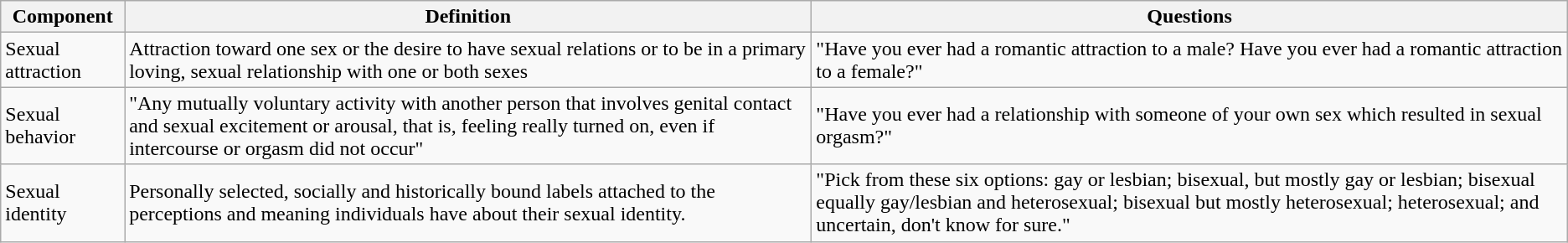<table class="wikitable">
<tr>
<th>Component</th>
<th>Definition</th>
<th>Questions</th>
</tr>
<tr>
<td>Sexual attraction</td>
<td>Attraction toward one sex or the desire to have sexual relations or to be in a primary loving, sexual relationship with one or both sexes</td>
<td>"Have you ever had a romantic attraction to a male? Have you ever had a romantic attraction to a female?"</td>
</tr>
<tr>
<td>Sexual behavior</td>
<td>"Any mutually voluntary activity with another person that involves genital contact and sexual excitement or arousal, that is, feeling really turned on, even if intercourse or orgasm did not occur"</td>
<td>"Have you ever had a relationship with someone of your own sex which resulted in sexual orgasm?"</td>
</tr>
<tr>
<td>Sexual identity</td>
<td>Personally selected, socially and historically bound labels attached to the perceptions and meaning individuals have about their sexual identity.</td>
<td>"Pick from these six options: gay or lesbian; bisexual, but mostly gay or lesbian; bisexual equally gay/lesbian and heterosexual; bisexual but mostly heterosexual; heterosexual; and uncertain, don't know for sure."</td>
</tr>
</table>
